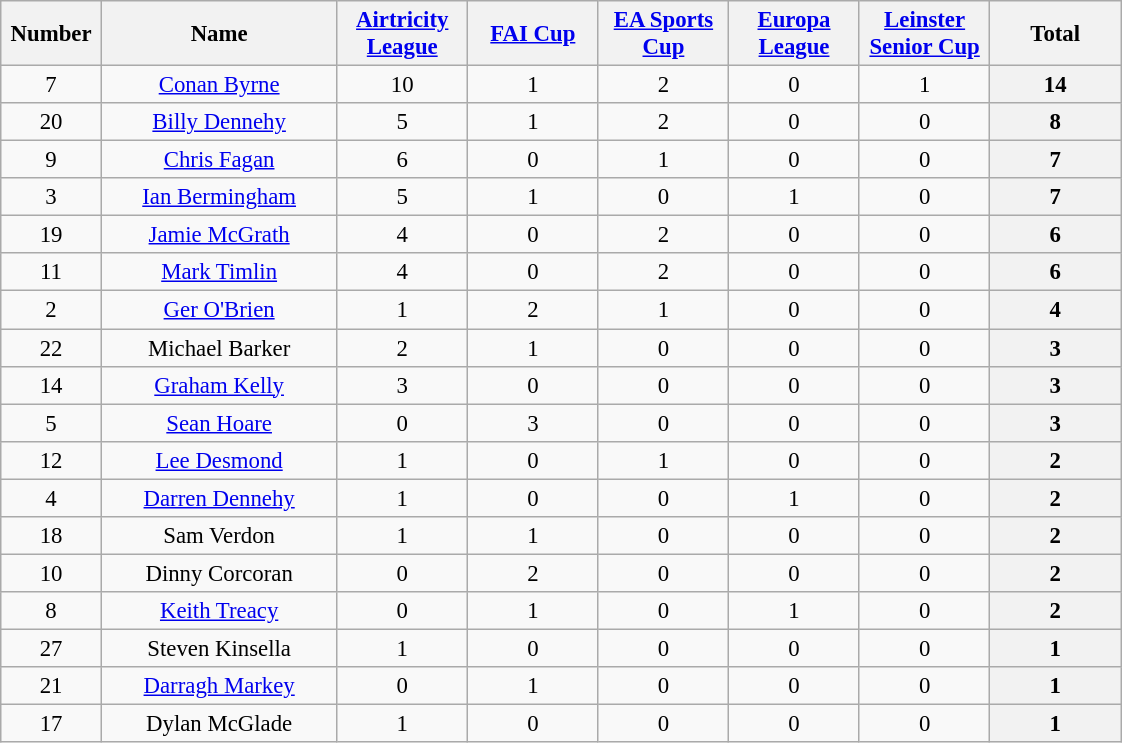<table class="wikitable" style="font-size: 95%; text-align: center;">
<tr>
<th width=60>Number</th>
<th width=150>Name</th>
<th width=80><a href='#'>Airtricity League</a></th>
<th width=80><a href='#'>FAI Cup</a></th>
<th width=80><a href='#'>EA Sports Cup</a></th>
<th width=80><a href='#'>Europa League</a></th>
<th width=80><a href='#'>Leinster Senior Cup</a></th>
<th width=80>Total</th>
</tr>
<tr>
<td>7 </td>
<td><a href='#'>Conan Byrne</a></td>
<td>10 </td>
<td>1 </td>
<td>2 </td>
<td>0 </td>
<td>1 </td>
<th>14 </th>
</tr>
<tr>
<td>20 </td>
<td><a href='#'>Billy Dennehy</a></td>
<td>5 </td>
<td>1 </td>
<td>2 </td>
<td>0 </td>
<td>0 </td>
<th>8 </th>
</tr>
<tr>
<td>9 </td>
<td><a href='#'>Chris Fagan</a></td>
<td>6 </td>
<td>0 </td>
<td>1 </td>
<td>0 </td>
<td>0 </td>
<th>7 </th>
</tr>
<tr>
<td>3 </td>
<td><a href='#'>Ian Bermingham</a></td>
<td>5 </td>
<td>1 </td>
<td>0 </td>
<td>1 </td>
<td>0 </td>
<th>7 </th>
</tr>
<tr>
<td>19 </td>
<td><a href='#'>Jamie McGrath</a></td>
<td>4 </td>
<td>0 </td>
<td>2 </td>
<td>0 </td>
<td>0 </td>
<th>6 </th>
</tr>
<tr>
<td>11 </td>
<td><a href='#'>Mark Timlin</a></td>
<td>4 </td>
<td>0 </td>
<td>2 </td>
<td>0 </td>
<td>0 </td>
<th>6 </th>
</tr>
<tr>
<td>2 </td>
<td><a href='#'>Ger O'Brien</a></td>
<td>1 </td>
<td>2 </td>
<td>1 </td>
<td>0 </td>
<td>0 </td>
<th>4 </th>
</tr>
<tr>
<td>22 </td>
<td>Michael Barker</td>
<td>2 </td>
<td>1 </td>
<td>0 </td>
<td>0 </td>
<td>0 </td>
<th>3 </th>
</tr>
<tr>
<td>14 </td>
<td><a href='#'>Graham Kelly</a></td>
<td>3 </td>
<td>0 </td>
<td>0 </td>
<td>0 </td>
<td>0 </td>
<th>3 </th>
</tr>
<tr>
<td>5 </td>
<td><a href='#'>Sean Hoare</a></td>
<td>0 </td>
<td>3 </td>
<td>0 </td>
<td>0 </td>
<td>0 </td>
<th>3 </th>
</tr>
<tr>
<td>12 </td>
<td><a href='#'>Lee Desmond</a></td>
<td>1 </td>
<td>0 </td>
<td>1 </td>
<td>0 </td>
<td>0 </td>
<th>2 </th>
</tr>
<tr>
<td>4 </td>
<td><a href='#'>Darren Dennehy</a></td>
<td>1 </td>
<td>0 </td>
<td>0 </td>
<td>1 </td>
<td>0 </td>
<th>2 </th>
</tr>
<tr>
<td>18 </td>
<td>Sam Verdon</td>
<td>1 </td>
<td>1 </td>
<td>0 </td>
<td>0 </td>
<td>0 </td>
<th>2 </th>
</tr>
<tr>
<td>10 </td>
<td>Dinny Corcoran</td>
<td>0 </td>
<td>2 </td>
<td>0 </td>
<td>0 </td>
<td>0 </td>
<th>2 </th>
</tr>
<tr>
<td>8 </td>
<td><a href='#'>Keith Treacy</a></td>
<td>0 </td>
<td>1 </td>
<td>0 </td>
<td>1 </td>
<td>0 </td>
<th>2 </th>
</tr>
<tr>
<td>27 </td>
<td>Steven Kinsella</td>
<td>1 </td>
<td>0 </td>
<td>0 </td>
<td>0 </td>
<td>0 </td>
<th>1 </th>
</tr>
<tr>
<td>21 </td>
<td><a href='#'>Darragh Markey</a></td>
<td>0 </td>
<td>1 </td>
<td>0 </td>
<td>0 </td>
<td>0 </td>
<th>1 </th>
</tr>
<tr>
<td>17 </td>
<td>Dylan McGlade</td>
<td>1 </td>
<td>0 </td>
<td>0 </td>
<td>0 </td>
<td>0 </td>
<th>1 </th>
</tr>
</table>
